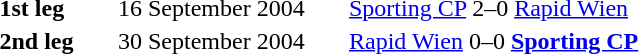<table>
<tr ---->
<td width="75"></td>
</tr>
<tr ---->
<td width="75"></td>
<td width="150"></td>
<td width="200"></td>
</tr>
<tr ---->
<td><strong>1st leg</strong></td>
<td>16 September 2004</td>
<td><a href='#'>Sporting CP</a> 2–0 <a href='#'>Rapid Wien</a></td>
</tr>
<tr ---->
<td><strong>2nd leg</strong></td>
<td>30 September 2004</td>
<td><a href='#'>Rapid Wien</a> 0–0 <strong><a href='#'>Sporting CP</a></strong></td>
</tr>
</table>
